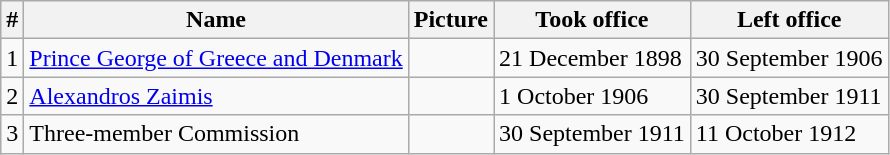<table class="wikitable">
<tr>
<th>#</th>
<th>Name</th>
<th>Picture</th>
<th>Took office</th>
<th>Left office</th>
</tr>
<tr>
<td>1</td>
<td><a href='#'>Prince George of Greece and Denmark</a></td>
<td></td>
<td>21 December 1898</td>
<td>30 September 1906</td>
</tr>
<tr>
<td>2</td>
<td><a href='#'>Alexandros Zaimis</a></td>
<td></td>
<td>1 October 1906</td>
<td>30 September 1911</td>
</tr>
<tr>
<td>3</td>
<td>Three-member Commission</td>
<td></td>
<td>30 September 1911</td>
<td>11 October 1912</td>
</tr>
</table>
